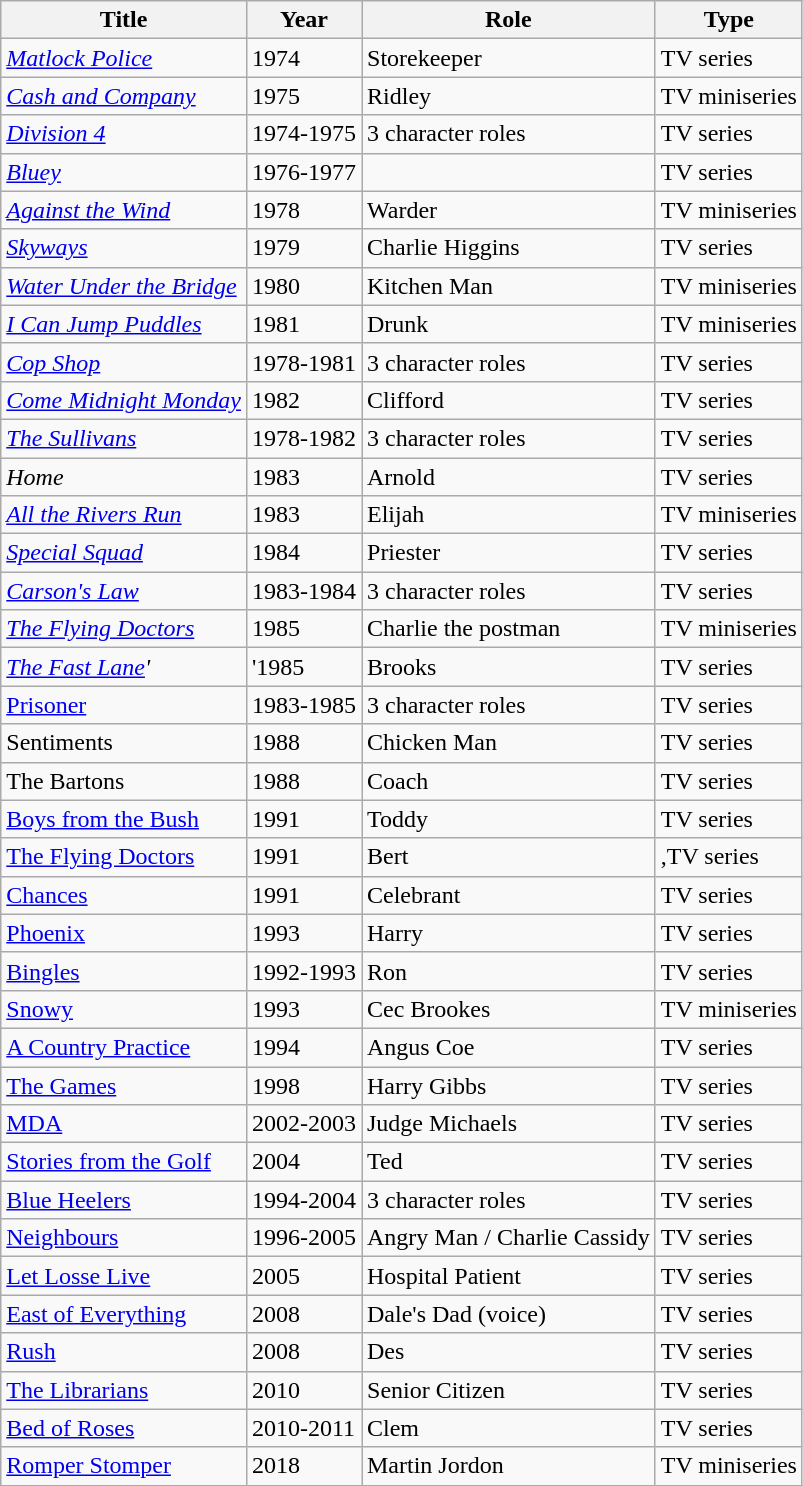<table class="wikitable">
<tr>
<th>Title</th>
<th>Year</th>
<th>Role</th>
<th>Type</th>
</tr>
<tr>
<td><em><a href='#'>Matlock Police</a></em></td>
<td>1974</td>
<td>Storekeeper</td>
<td>TV series</td>
</tr>
<tr>
<td><em><a href='#'>Cash and Company</a></em></td>
<td>1975</td>
<td>Ridley</td>
<td>TV miniseries</td>
</tr>
<tr>
<td><em><a href='#'>Division 4</a></em></td>
<td>1974-1975</td>
<td>3 character roles</td>
<td>TV series</td>
</tr>
<tr>
<td><em><a href='#'>Bluey</a></em></td>
<td>1976-1977</td>
<td></td>
<td>TV series</td>
</tr>
<tr>
<td><em><a href='#'>Against the Wind</a></em></td>
<td>1978</td>
<td>Warder</td>
<td>TV miniseries</td>
</tr>
<tr>
<td><em><a href='#'>Skyways</a></em></td>
<td>1979</td>
<td>Charlie Higgins</td>
<td>TV series</td>
</tr>
<tr>
<td><em><a href='#'>Water Under the Bridge</a></em></td>
<td>1980</td>
<td>Kitchen Man</td>
<td>TV miniseries</td>
</tr>
<tr>
<td><em><a href='#'>I Can Jump Puddles</a></em></td>
<td>1981</td>
<td>Drunk</td>
<td>TV miniseries</td>
</tr>
<tr>
<td><em><a href='#'>Cop Shop</a></em></td>
<td>1978-1981</td>
<td>3 character roles</td>
<td>TV series</td>
</tr>
<tr>
<td><em><a href='#'>Come Midnight Monday</a></em></td>
<td>1982</td>
<td>Clifford</td>
<td>TV series</td>
</tr>
<tr>
<td><em><a href='#'>The Sullivans</a></em></td>
<td>1978-1982</td>
<td>3 character roles</td>
<td>TV series</td>
</tr>
<tr>
<td><em>Home</em></td>
<td>1983</td>
<td>Arnold</td>
<td>TV series</td>
</tr>
<tr>
<td><em><a href='#'>All the Rivers Run</a></em></td>
<td>1983</td>
<td>Elijah</td>
<td>TV miniseries</td>
</tr>
<tr>
<td><em><a href='#'>Special Squad</a></em></td>
<td>1984</td>
<td>Priester</td>
<td>TV series</td>
</tr>
<tr>
<td><em><a href='#'>Carson's Law</a></em></td>
<td>1983-1984</td>
<td>3 character roles</td>
<td>TV series</td>
</tr>
<tr>
<td><em><a href='#'>The Flying Doctors</a></em></td>
<td>1985</td>
<td>Charlie the postman</td>
<td>TV miniseries</td>
</tr>
<tr>
<td><em><a href='#'>The Fast Lane</a>'</td>
<td>'1985</td>
<td>Brooks</td>
<td>TV series</td>
</tr>
<tr>
<td></em><a href='#'>Prisoner</a><em></td>
<td>1983-1985</td>
<td>3 character roles</td>
<td>TV series</td>
</tr>
<tr>
<td></em>Sentiments<em></td>
<td>1988</td>
<td>Chicken Man</td>
<td>TV series</td>
</tr>
<tr>
<td></em>The Bartons<em></td>
<td>1988</td>
<td>Coach</td>
<td>TV series</td>
</tr>
<tr>
<td></em><a href='#'>Boys from the Bush</a><em></td>
<td>1991</td>
<td>Toddy</td>
<td>TV series</td>
</tr>
<tr>
<td></em><a href='#'>The Flying Doctors</a><em></td>
<td>1991</td>
<td>Bert</td>
<td>,TV series</td>
</tr>
<tr>
<td></em><a href='#'>Chances</a><em></td>
<td>1991</td>
<td>Celebrant</td>
<td>TV series</td>
</tr>
<tr>
<td></em><a href='#'>Phoenix</a><em></td>
<td>1993</td>
<td>Harry</td>
<td>TV series</td>
</tr>
<tr>
<td></em><a href='#'>Bingles</a><em></td>
<td>1992-1993</td>
<td>Ron</td>
<td>TV series</td>
</tr>
<tr>
<td></em><a href='#'>Snowy</a><em></td>
<td>1993</td>
<td>Cec Brookes</td>
<td>TV miniseries</td>
</tr>
<tr>
<td></em><a href='#'>A Country Practice</a><em></td>
<td>1994</td>
<td>Angus Coe</td>
<td>TV series</td>
</tr>
<tr>
<td></em><a href='#'>The Games</a><em></td>
<td>1998</td>
<td>Harry Gibbs</td>
<td>TV series</td>
</tr>
<tr>
<td></em><a href='#'>MDA</a><em></td>
<td>2002-2003</td>
<td>Judge Michaels</td>
<td>TV series</td>
</tr>
<tr>
<td></em><a href='#'>Stories from the Golf</a><em></td>
<td>2004</td>
<td>Ted</td>
<td>TV series</td>
</tr>
<tr>
<td></em><a href='#'>Blue Heelers</a><em></td>
<td>1994-2004</td>
<td>3 character roles</td>
<td>TV series</td>
</tr>
<tr>
<td></em><a href='#'>Neighbours</a><em></td>
<td>1996-2005</td>
<td>Angry Man / Charlie Cassidy</td>
<td>TV series</td>
</tr>
<tr>
<td></em><a href='#'>Let Losse Live</a><em></td>
<td>2005</td>
<td>Hospital Patient</td>
<td>TV series</td>
</tr>
<tr>
<td></em><a href='#'>East of Everything</a><em></td>
<td>2008</td>
<td>Dale's Dad  (voice)</td>
<td>TV series</td>
</tr>
<tr>
<td></em><a href='#'>Rush</a><em></td>
<td>2008</td>
<td>Des</td>
<td>TV series</td>
</tr>
<tr>
<td></em><a href='#'>The Librarians</a><em></td>
<td>2010</td>
<td>Senior Citizen</td>
<td>TV series</td>
</tr>
<tr>
<td></em><a href='#'>Bed of Roses</a><em></td>
<td>2010-2011</td>
<td>Clem</td>
<td>TV series</td>
</tr>
<tr>
<td></em><a href='#'>Romper Stomper</a><em></td>
<td>2018</td>
<td>Martin Jordon</td>
<td>TV miniseries</td>
</tr>
</table>
